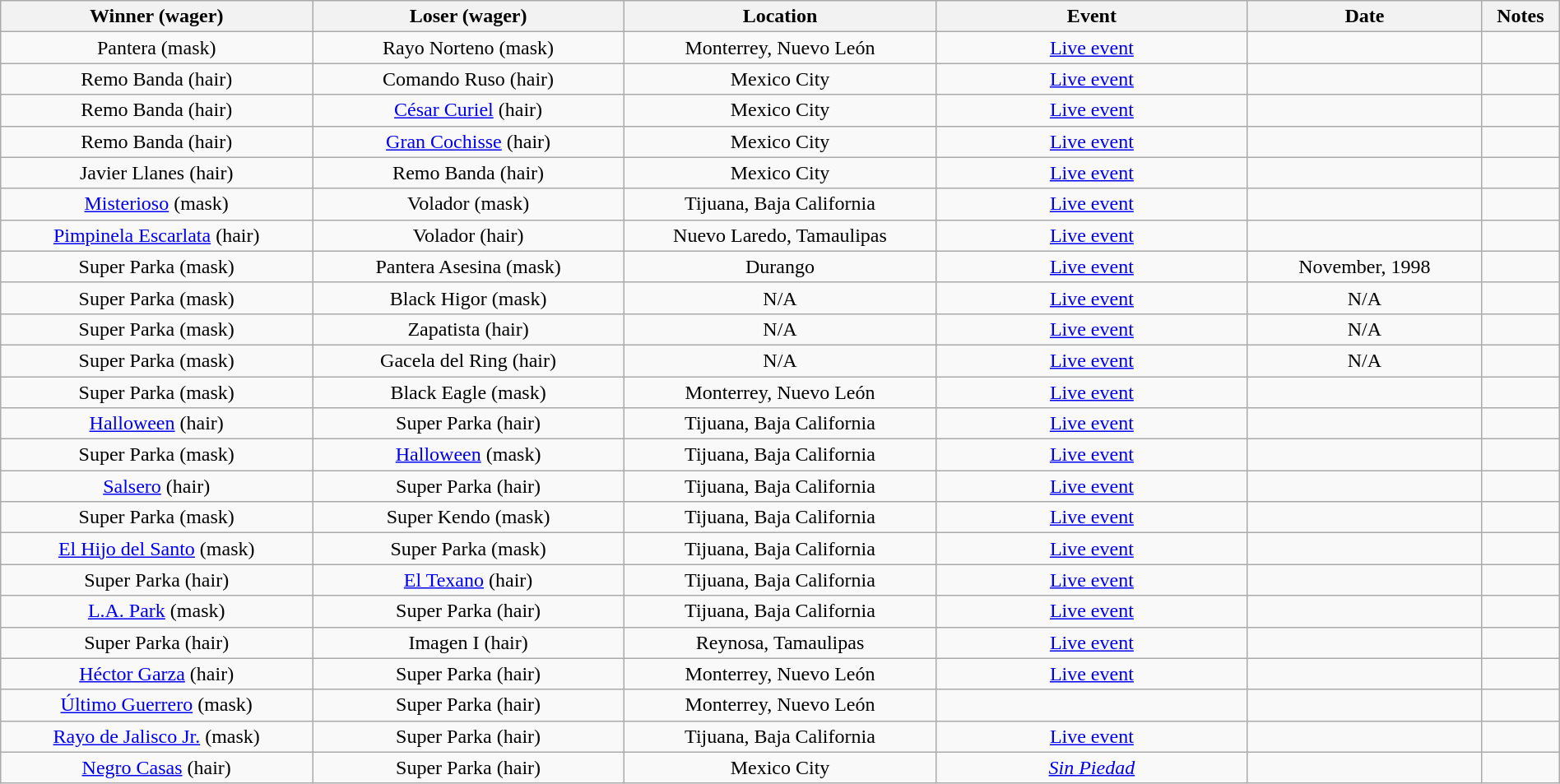<table class="wikitable sortable" width=100%  style="text-align: center">
<tr>
<th width=20% scope="col">Winner (wager)</th>
<th width=20% scope="col">Loser (wager)</th>
<th width=20% scope="col">Location</th>
<th width=20% scope="col">Event</th>
<th width=15% scope="col">Date</th>
<th class="unsortable" width=5% scope="col">Notes</th>
</tr>
<tr>
<td>Pantera (mask)</td>
<td>Rayo Norteno (mask)</td>
<td>Monterrey, Nuevo León</td>
<td><a href='#'>Live event</a></td>
<td></td>
<td></td>
</tr>
<tr>
<td>Remo Banda (hair)</td>
<td>Comando Ruso (hair)</td>
<td>Mexico City</td>
<td><a href='#'>Live event</a></td>
<td></td>
<td></td>
</tr>
<tr>
<td>Remo Banda (hair)</td>
<td><a href='#'>César Curiel</a> (hair)</td>
<td>Mexico City</td>
<td><a href='#'>Live event</a></td>
<td></td>
<td></td>
</tr>
<tr>
<td>Remo Banda (hair)</td>
<td><a href='#'>Gran Cochisse</a> (hair)</td>
<td>Mexico City</td>
<td><a href='#'>Live event</a></td>
<td></td>
<td></td>
</tr>
<tr>
<td>Javier Llanes (hair)</td>
<td>Remo Banda (hair)</td>
<td>Mexico City</td>
<td><a href='#'>Live event</a></td>
<td></td>
<td></td>
</tr>
<tr>
<td><a href='#'>Misterioso</a> (mask)</td>
<td>Volador (mask)</td>
<td>Tijuana, Baja California</td>
<td><a href='#'>Live event</a></td>
<td></td>
<td></td>
</tr>
<tr>
<td><a href='#'>Pimpinela Escarlata</a>  (hair)</td>
<td>Volador (hair)</td>
<td>Nuevo Laredo, Tamaulipas</td>
<td><a href='#'>Live event</a></td>
<td></td>
<td></td>
</tr>
<tr>
<td>Super Parka (mask)</td>
<td>Pantera Asesina (mask)</td>
<td>Durango</td>
<td><a href='#'>Live event</a></td>
<td>November, 1998</td>
<td></td>
</tr>
<tr>
<td>Super Parka (mask)</td>
<td>Black Higor (mask)</td>
<td>N/A</td>
<td><a href='#'>Live event</a></td>
<td>N/A</td>
<td></td>
</tr>
<tr>
<td>Super Parka (mask)</td>
<td>Zapatista (hair)</td>
<td>N/A</td>
<td><a href='#'>Live event</a></td>
<td>N/A</td>
<td></td>
</tr>
<tr>
<td>Super Parka (mask)</td>
<td>Gacela del Ring (hair)</td>
<td>N/A</td>
<td><a href='#'>Live event</a></td>
<td>N/A</td>
<td></td>
</tr>
<tr>
<td>Super Parka (mask)</td>
<td>Black Eagle (mask)</td>
<td>Monterrey, Nuevo León</td>
<td><a href='#'>Live event</a></td>
<td></td>
<td></td>
</tr>
<tr>
<td><a href='#'>Halloween</a> (hair)</td>
<td>Super Parka (hair)</td>
<td>Tijuana, Baja California</td>
<td><a href='#'>Live event</a></td>
<td></td>
<td></td>
</tr>
<tr>
<td>Super Parka (mask)</td>
<td><a href='#'>Halloween</a> (mask)</td>
<td>Tijuana, Baja California</td>
<td><a href='#'>Live event</a></td>
<td></td>
<td></td>
</tr>
<tr>
<td><a href='#'>Salsero</a> (hair)</td>
<td>Super Parka (hair)</td>
<td>Tijuana, Baja California</td>
<td><a href='#'>Live event</a></td>
<td></td>
<td></td>
</tr>
<tr>
<td>Super Parka (mask)</td>
<td>Super Kendo (mask)</td>
<td>Tijuana, Baja California</td>
<td><a href='#'>Live event</a></td>
<td></td>
<td></td>
</tr>
<tr>
<td><a href='#'>El Hijo del Santo</a> (mask)</td>
<td>Super Parka (mask)</td>
<td>Tijuana, Baja California</td>
<td><a href='#'>Live event</a></td>
<td></td>
<td></td>
</tr>
<tr>
<td>Super Parka (hair)</td>
<td><a href='#'>El Texano</a> (hair)</td>
<td>Tijuana, Baja California</td>
<td><a href='#'>Live event</a></td>
<td></td>
<td></td>
</tr>
<tr>
<td><a href='#'>L.A. Park</a> (mask)</td>
<td>Super Parka (hair)</td>
<td>Tijuana, Baja California</td>
<td><a href='#'>Live event</a></td>
<td></td>
<td></td>
</tr>
<tr>
<td>Super Parka (hair)</td>
<td>Imagen I (hair)</td>
<td>Reynosa, Tamaulipas</td>
<td><a href='#'>Live event</a></td>
<td></td>
<td></td>
</tr>
<tr>
<td><a href='#'>Héctor Garza</a> (hair)</td>
<td>Super Parka (hair)</td>
<td>Monterrey, Nuevo León</td>
<td><a href='#'>Live event</a></td>
<td></td>
<td></td>
</tr>
<tr>
<td><a href='#'>Último Guerrero</a> (mask)</td>
<td>Super Parka (hair)</td>
<td>Monterrey, Nuevo León</td>
<td></td>
<td></td>
<td></td>
</tr>
<tr>
<td><a href='#'>Rayo de Jalisco Jr.</a> (mask)</td>
<td>Super Parka (hair)</td>
<td>Tijuana, Baja California</td>
<td><a href='#'>Live event</a></td>
<td></td>
<td></td>
</tr>
<tr>
<td><a href='#'>Negro Casas</a> (hair)</td>
<td>Super Parka (hair)</td>
<td>Mexico City</td>
<td><em><a href='#'>Sin Piedad</a></em></td>
<td></td>
<td></td>
</tr>
</table>
